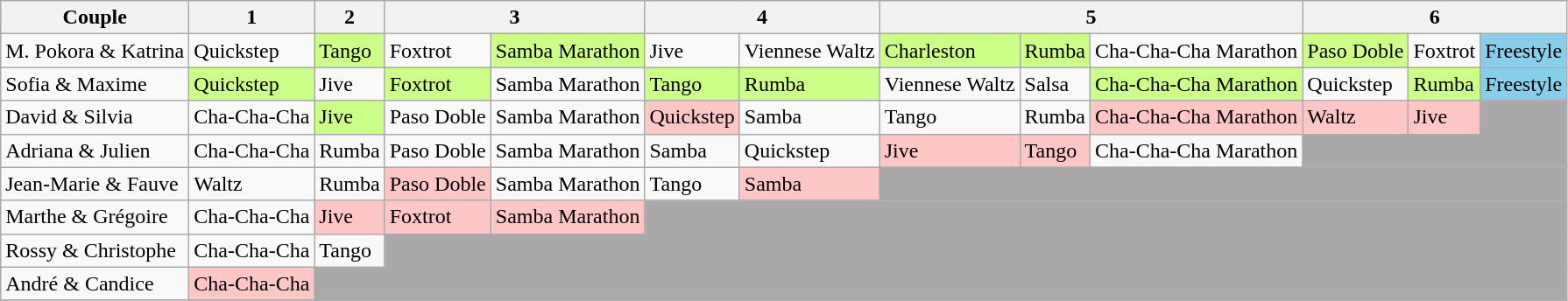<table class="wikitable" align="center">
<tr>
<th>Couple</th>
<th>1</th>
<th>2</th>
<th colspan=2>3</th>
<th colspan=2>4</th>
<th colspan=3>5</th>
<th colspan=3>6</th>
</tr>
<tr>
<td>M. Pokora & Katrina</td>
<td>Quickstep</td>
<td style="background:#ccff88;">Tango</td>
<td>Foxtrot</td>
<td style="background:#ccff88;">Samba Marathon</td>
<td>Jive</td>
<td>Viennese Waltz</td>
<td style="background:#ccff88;">Charleston</td>
<td style="background:#ccff88;">Rumba</td>
<td>Cha-Cha-Cha Marathon</td>
<td style="background:#ccff88;">Paso Doble</td>
<td>Foxtrot</td>
<td style="background:skyblue;">Freestyle</td>
</tr>
<tr>
<td>Sofia & Maxime</td>
<td style="background:#ccff88;">Quickstep</td>
<td>Jive</td>
<td style="background:#ccff88;">Foxtrot</td>
<td>Samba Marathon</td>
<td style="background:#ccff88;">Tango</td>
<td style="background:#ccff88;">Rumba</td>
<td>Viennese Waltz</td>
<td>Salsa</td>
<td style="background:#ccff88;">Cha-Cha-Cha Marathon</td>
<td>Quickstep</td>
<td style="background:#ccff88;">Rumba</td>
<td style="background:skyblue;">Freestyle</td>
</tr>
<tr>
<td>David & Silvia</td>
<td>Cha-Cha-Cha</td>
<td style="background:#ccff88;">Jive</td>
<td>Paso Doble</td>
<td>Samba Marathon</td>
<td style="background:#ffc6c6;">Quickstep</td>
<td>Samba</td>
<td>Tango</td>
<td>Rumba</td>
<td style="background:#ffc6c6;">Cha-Cha-Cha Marathon</td>
<td style="background:#ffc6c6;">Waltz</td>
<td style="background:#ffc6c6;">Jive</td>
<td style="background:darkgray;"></td>
</tr>
<tr>
<td>Adriana & Julien</td>
<td>Cha-Cha-Cha</td>
<td>Rumba</td>
<td>Paso Doble</td>
<td>Samba Marathon</td>
<td>Samba</td>
<td>Quickstep</td>
<td style="background:#ffc6c6;">Jive</td>
<td style="background:#ffc6c6;">Tango</td>
<td>Cha-Cha-Cha Marathon</td>
<td style="background:darkgray;" colspan="6"></td>
</tr>
<tr>
<td>Jean-Marie & Fauve</td>
<td>Waltz</td>
<td>Rumba</td>
<td style="background:#ffc6c6;">Paso Doble</td>
<td>Samba Marathon</td>
<td>Tango</td>
<td style="background:#ffc6c6;">Samba</td>
<td style="background:darkgray;" colspan="7"></td>
</tr>
<tr>
<td>Marthe & Grégoire</td>
<td>Cha-Cha-Cha</td>
<td style="background:#ffc6c6;">Jive</td>
<td style="background:#ffc6c6;">Foxtrot</td>
<td style="background:#ffc6c6;">Samba Marathon</td>
<td style="background:darkgray;" colspan="8"></td>
</tr>
<tr>
<td>Rossy & Christophe</td>
<td>Cha-Cha-Cha</td>
<td>Tango</td>
<td style="background:darkgray;" colspan="10"></td>
</tr>
<tr>
<td>André & Candice</td>
<td style="background:#ffc6c6;">Cha-Cha-Cha</td>
<td style="background:darkgray;" colspan="11"></td>
</tr>
<tr>
</tr>
</table>
